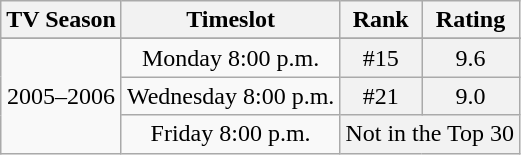<table class="wikitable">
<tr>
<th>TV Season</th>
<th>Timeslot</th>
<th>Rank</th>
<th>Rating</th>
</tr>
<tr>
</tr>
<tr style="background-color:#F9F9F9">
<th rowspan="3" style="background:#F9F9F9;text-align:center;font-weight:normal">2005–2006</th>
<th style="background:#F9F9F9;text-align:center;font-weight:normal">Monday 8:00 p.m.</th>
<th style="text-align:center;font-weight:normal;vertical-align:top">#15</th>
<th style="text-align:center;font-weight:normal;vertical-align:top">9.6</th>
</tr>
<tr style="background-color:#F9F9F9">
<th style="background:#F9F9F9;text-align:center;font-weight:normal">Wednesday 8:00 p.m.</th>
<th style="text-align:center;font-weight:normal;vertical-align:top">#21</th>
<th style="text-align:center;font-weight:normal;vertical-align:top">9.0</th>
</tr>
<tr style="background-color:#F9F9F9">
<th style="background:#F9F9F9;text-align:center;font-weight:normal">Friday 8:00 p.m.</th>
<th colspan="2" style="text-align:center;font-weight:normal;vertical-align:top">Not in the Top 30</th>
</tr>
</table>
